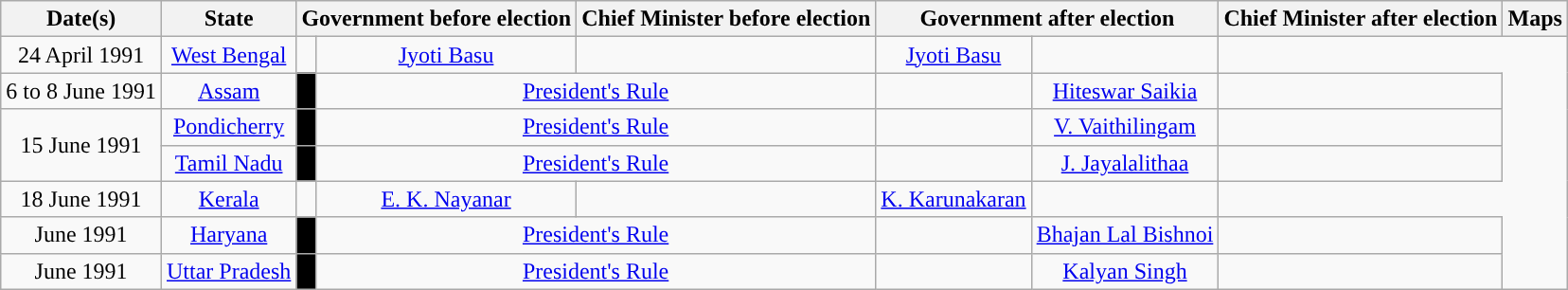<table class="wikitable sortable" style="text-align:center;">
<tr>
<th>Date(s)</th>
<th>State</th>
<th colspan="2">Government before election</th>
<th>Chief Minister before election</th>
<th colspan="2">Government after election</th>
<th>Chief Minister after election</th>
<th>Maps</th>
</tr>
<tr>
<td>24 April 1991</td>
<td><a href='#'>West Bengal</a></td>
<td></td>
<td><a href='#'>Jyoti Basu</a></td>
<td></td>
<td><a href='#'>Jyoti Basu</a></td>
<td></td>
</tr>
<tr>
<td>6 to 8 June 1991</td>
<td><a href='#'>Assam</a></td>
<td bgcolor="#000000"></td>
<td colspan="2" align="center"><a href='#'>President's Rule</a></td>
<td></td>
<td><a href='#'>Hiteswar Saikia</a></td>
<td></td>
</tr>
<tr>
<td rowspan="2">15 June 1991</td>
<td><a href='#'>Pondicherry</a></td>
<td bgcolor="#000000"></td>
<td colspan="2" align="center"><a href='#'>President's Rule</a></td>
<td></td>
<td><a href='#'>V. Vaithilingam</a></td>
<td></td>
</tr>
<tr>
<td><a href='#'>Tamil Nadu</a></td>
<td bgcolor="#000000"></td>
<td colspan="2" align="center"><a href='#'>President's Rule</a></td>
<td></td>
<td><a href='#'>J. Jayalalithaa</a></td>
<td></td>
</tr>
<tr>
<td>18 June 1991</td>
<td><a href='#'>Kerala</a></td>
<td></td>
<td><a href='#'>E. K. Nayanar</a></td>
<td></td>
<td><a href='#'>K. Karunakaran</a></td>
<td></td>
</tr>
<tr>
<td>June 1991</td>
<td><a href='#'>Haryana</a></td>
<td bgcolor="#000000"></td>
<td colspan="2" align="center"><a href='#'>President's Rule</a></td>
<td></td>
<td><a href='#'>Bhajan Lal Bishnoi</a></td>
<td></td>
</tr>
<tr>
<td>June 1991</td>
<td><a href='#'>Uttar Pradesh</a></td>
<td bgcolor="#000000"></td>
<td colspan="2" align="center"><a href='#'>President's Rule</a></td>
<td></td>
<td><a href='#'>Kalyan Singh</a></td>
<td></td>
</tr>
</table>
